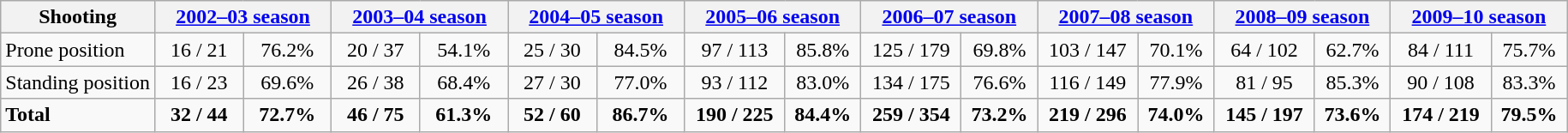<table class="wikitable" style="text-align:center;">
<tr ">
<th align=left>Shooting</th>
<th width="130" colspan=2><a href='#'>2002–03 season</a></th>
<th width="130" colspan=2><a href='#'>2003–04 season</a></th>
<th width="130" colspan=2><a href='#'>2004–05 season</a></th>
<th width="130" colspan=2><a href='#'>2005–06 season</a></th>
<th width="130" colspan=2><a href='#'>2006–07 season</a></th>
<th width="130" colspan=2><a href='#'>2007–08 season</a></th>
<th width="130" colspan=2><a href='#'>2008–09 season</a></th>
<th width="130" colspan=2><a href='#'>2009–10 season</a></th>
</tr>
<tr>
<td align=left>Prone position</td>
<td>16 / 21</td>
<td>76.2%</td>
<td>20 / 37</td>
<td>54.1%</td>
<td>25 / 30</td>
<td>84.5%</td>
<td>97 / 113</td>
<td>85.8%</td>
<td>125 / 179</td>
<td>69.8%</td>
<td>103 / 147</td>
<td>70.1%</td>
<td>64 / 102</td>
<td>62.7%</td>
<td>84 / 111</td>
<td>75.7%</td>
</tr>
<tr>
<td align=left>Standing position</td>
<td>16 / 23</td>
<td>69.6%</td>
<td>26 / 38</td>
<td>68.4%</td>
<td>27 / 30</td>
<td>77.0%</td>
<td>93 / 112</td>
<td>83.0%</td>
<td>134 / 175</td>
<td>76.6%</td>
<td>116 / 149</td>
<td>77.9%</td>
<td>81 / 95</td>
<td>85.3%</td>
<td>90 / 108</td>
<td>83.3%</td>
</tr>
<tr>
<td align=left><strong>Total</strong></td>
<td><strong>32 / 44</strong></td>
<td><strong>72.7%</strong></td>
<td><strong>46 / 75</strong></td>
<td><strong>61.3%</strong></td>
<td><strong>52 / 60</strong></td>
<td><strong>86.7%</strong></td>
<td><strong>190 / 225</strong></td>
<td><strong>84.4%</strong></td>
<td><strong>259 / 354</strong></td>
<td><strong>73.2%</strong></td>
<td><strong>219 / 296</strong></td>
<td><strong>74.0%</strong></td>
<td><strong>145 / 197</strong></td>
<td><strong>73.6%</strong></td>
<td><strong>174 / 219</strong></td>
<td><strong>79.5%</strong></td>
</tr>
</table>
